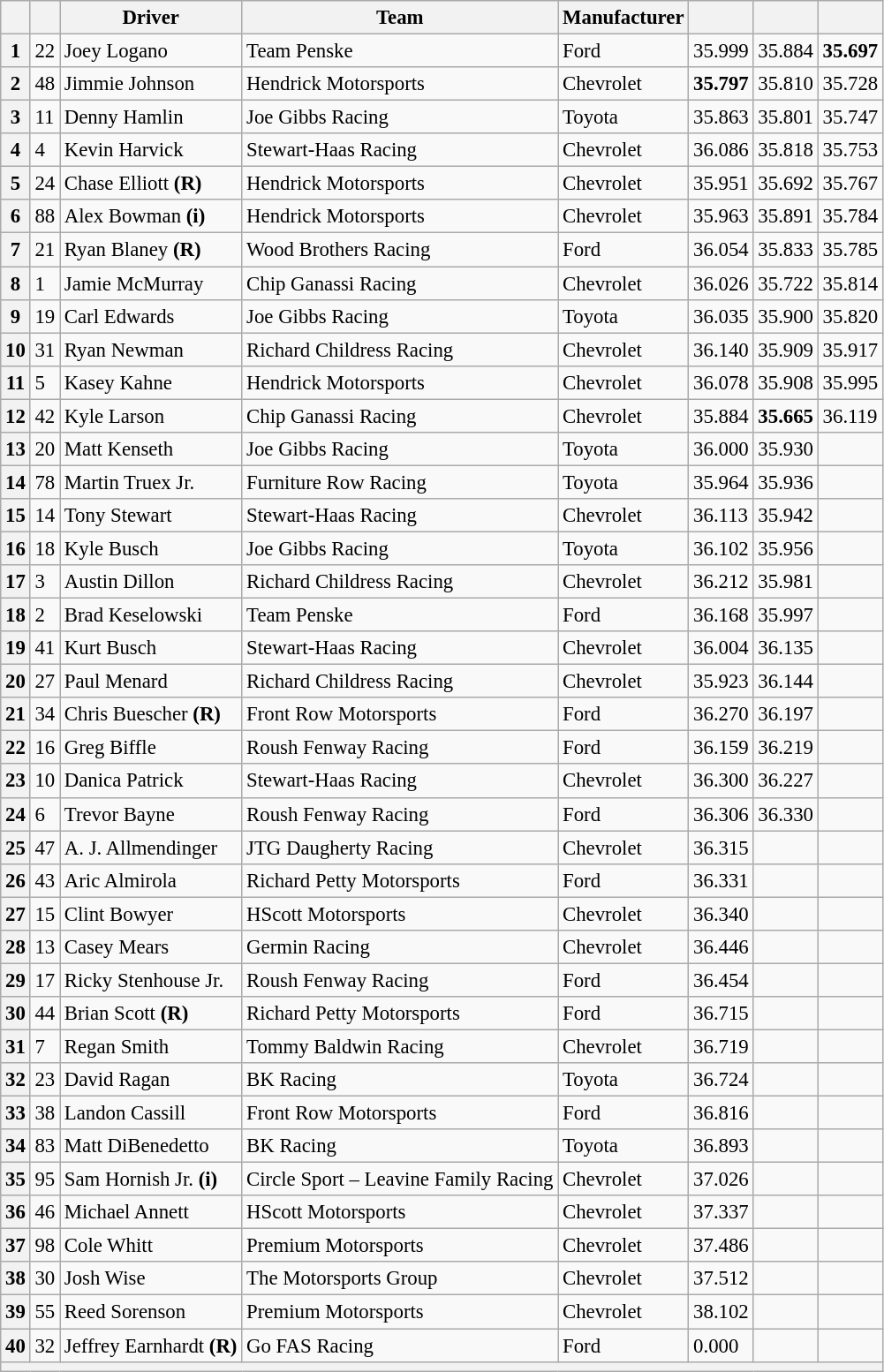<table class="wikitable" style="font-size:95%">
<tr>
<th scope="col"></th>
<th scope="col"></th>
<th scope="col">Driver</th>
<th scope="col">Team</th>
<th scope="col">Manufacturer</th>
<th scope="col"></th>
<th scope="col"></th>
<th scope="col"></th>
</tr>
<tr>
<th scope="row">1</th>
<td>22</td>
<td>Joey Logano</td>
<td>Team Penske</td>
<td>Ford</td>
<td>35.999</td>
<td>35.884</td>
<td><strong>35.697</strong></td>
</tr>
<tr>
<th scope="row">2</th>
<td>48</td>
<td>Jimmie Johnson</td>
<td>Hendrick Motorsports</td>
<td>Chevrolet</td>
<td><strong>35.797</strong></td>
<td>35.810</td>
<td>35.728</td>
</tr>
<tr>
<th scope="row">3</th>
<td>11</td>
<td>Denny Hamlin</td>
<td>Joe Gibbs Racing</td>
<td>Toyota</td>
<td>35.863</td>
<td>35.801</td>
<td>35.747</td>
</tr>
<tr>
<th scope="row">4</th>
<td>4</td>
<td>Kevin Harvick</td>
<td>Stewart-Haas Racing</td>
<td>Chevrolet</td>
<td>36.086</td>
<td>35.818</td>
<td>35.753</td>
</tr>
<tr>
<th scope="row">5</th>
<td>24</td>
<td>Chase Elliott <strong>(R)</strong></td>
<td>Hendrick Motorsports</td>
<td>Chevrolet</td>
<td>35.951</td>
<td>35.692</td>
<td>35.767</td>
</tr>
<tr>
<th scope="row">6</th>
<td>88</td>
<td>Alex Bowman <strong>(i)</strong></td>
<td>Hendrick Motorsports</td>
<td>Chevrolet</td>
<td>35.963</td>
<td>35.891</td>
<td>35.784</td>
</tr>
<tr>
<th scope="row">7</th>
<td>21</td>
<td>Ryan Blaney <strong>(R)</strong></td>
<td>Wood Brothers Racing</td>
<td>Ford</td>
<td>36.054</td>
<td>35.833</td>
<td>35.785</td>
</tr>
<tr>
<th scope="row">8</th>
<td>1</td>
<td>Jamie McMurray</td>
<td>Chip Ganassi Racing</td>
<td>Chevrolet</td>
<td>36.026</td>
<td>35.722</td>
<td>35.814</td>
</tr>
<tr>
<th scope="row">9</th>
<td>19</td>
<td>Carl Edwards</td>
<td>Joe Gibbs Racing</td>
<td>Toyota</td>
<td>36.035</td>
<td>35.900</td>
<td>35.820</td>
</tr>
<tr>
<th scope="row">10</th>
<td>31</td>
<td>Ryan Newman</td>
<td>Richard Childress Racing</td>
<td>Chevrolet</td>
<td>36.140</td>
<td>35.909</td>
<td>35.917</td>
</tr>
<tr>
<th scope="row">11</th>
<td>5</td>
<td>Kasey Kahne</td>
<td>Hendrick Motorsports</td>
<td>Chevrolet</td>
<td>36.078</td>
<td>35.908</td>
<td>35.995</td>
</tr>
<tr>
<th scope="row">12</th>
<td>42</td>
<td>Kyle Larson</td>
<td>Chip Ganassi Racing</td>
<td>Chevrolet</td>
<td>35.884</td>
<td><strong>35.665</strong></td>
<td>36.119</td>
</tr>
<tr>
<th scope="row">13</th>
<td>20</td>
<td>Matt Kenseth</td>
<td>Joe Gibbs Racing</td>
<td>Toyota</td>
<td>36.000</td>
<td>35.930</td>
<td></td>
</tr>
<tr>
<th scope="row">14</th>
<td>78</td>
<td>Martin Truex Jr.</td>
<td>Furniture Row Racing</td>
<td>Toyota</td>
<td>35.964</td>
<td>35.936</td>
<td></td>
</tr>
<tr>
<th scope="row">15</th>
<td>14</td>
<td>Tony Stewart</td>
<td>Stewart-Haas Racing</td>
<td>Chevrolet</td>
<td>36.113</td>
<td>35.942</td>
<td></td>
</tr>
<tr>
<th scope="row">16</th>
<td>18</td>
<td>Kyle Busch</td>
<td>Joe Gibbs Racing</td>
<td>Toyota</td>
<td>36.102</td>
<td>35.956</td>
<td></td>
</tr>
<tr>
<th scope="row">17</th>
<td>3</td>
<td>Austin Dillon</td>
<td>Richard Childress Racing</td>
<td>Chevrolet</td>
<td>36.212</td>
<td>35.981</td>
<td></td>
</tr>
<tr>
<th scope="row">18</th>
<td>2</td>
<td>Brad Keselowski</td>
<td>Team Penske</td>
<td>Ford</td>
<td>36.168</td>
<td>35.997</td>
<td></td>
</tr>
<tr>
<th scope="row">19</th>
<td>41</td>
<td>Kurt Busch</td>
<td>Stewart-Haas Racing</td>
<td>Chevrolet</td>
<td>36.004</td>
<td>36.135</td>
<td></td>
</tr>
<tr>
<th scope="row">20</th>
<td>27</td>
<td>Paul Menard</td>
<td>Richard Childress Racing</td>
<td>Chevrolet</td>
<td>35.923</td>
<td>36.144</td>
<td></td>
</tr>
<tr>
<th scope="row">21</th>
<td>34</td>
<td>Chris Buescher <strong>(R)</strong></td>
<td>Front Row Motorsports</td>
<td>Ford</td>
<td>36.270</td>
<td>36.197</td>
<td></td>
</tr>
<tr>
<th scope="row">22</th>
<td>16</td>
<td>Greg Biffle</td>
<td>Roush Fenway Racing</td>
<td>Ford</td>
<td>36.159</td>
<td>36.219</td>
<td></td>
</tr>
<tr>
<th scope="row">23</th>
<td>10</td>
<td>Danica Patrick</td>
<td>Stewart-Haas Racing</td>
<td>Chevrolet</td>
<td>36.300</td>
<td>36.227</td>
<td></td>
</tr>
<tr>
<th scope="row">24</th>
<td>6</td>
<td>Trevor Bayne</td>
<td>Roush Fenway Racing</td>
<td>Ford</td>
<td>36.306</td>
<td>36.330</td>
<td></td>
</tr>
<tr>
<th scope="row">25</th>
<td>47</td>
<td>A. J. Allmendinger</td>
<td>JTG Daugherty Racing</td>
<td>Chevrolet</td>
<td>36.315</td>
<td></td>
<td></td>
</tr>
<tr>
<th scope="row">26</th>
<td>43</td>
<td>Aric Almirola</td>
<td>Richard Petty Motorsports</td>
<td>Ford</td>
<td>36.331</td>
<td></td>
<td></td>
</tr>
<tr>
<th scope="row">27</th>
<td>15</td>
<td>Clint Bowyer</td>
<td>HScott Motorsports</td>
<td>Chevrolet</td>
<td>36.340</td>
<td></td>
<td></td>
</tr>
<tr>
<th scope="row">28</th>
<td>13</td>
<td>Casey Mears</td>
<td>Germin Racing</td>
<td>Chevrolet</td>
<td>36.446</td>
<td></td>
<td></td>
</tr>
<tr>
<th scope="row">29</th>
<td>17</td>
<td>Ricky Stenhouse Jr.</td>
<td>Roush Fenway Racing</td>
<td>Ford</td>
<td>36.454</td>
<td></td>
<td></td>
</tr>
<tr>
<th scope="row">30</th>
<td>44</td>
<td>Brian Scott <strong>(R)</strong></td>
<td>Richard Petty Motorsports</td>
<td>Ford</td>
<td>36.715</td>
<td></td>
<td></td>
</tr>
<tr>
<th scope="row">31</th>
<td>7</td>
<td>Regan Smith</td>
<td>Tommy Baldwin Racing</td>
<td>Chevrolet</td>
<td>36.719</td>
<td></td>
<td></td>
</tr>
<tr>
<th scope="row">32</th>
<td>23</td>
<td>David Ragan</td>
<td>BK Racing</td>
<td>Toyota</td>
<td>36.724</td>
<td></td>
<td></td>
</tr>
<tr>
<th scope="row">33</th>
<td>38</td>
<td>Landon Cassill</td>
<td>Front Row Motorsports</td>
<td>Ford</td>
<td>36.816</td>
<td></td>
<td></td>
</tr>
<tr>
<th scope="row">34</th>
<td>83</td>
<td>Matt DiBenedetto</td>
<td>BK Racing</td>
<td>Toyota</td>
<td>36.893</td>
<td></td>
<td></td>
</tr>
<tr>
<th scope="row">35</th>
<td>95</td>
<td>Sam Hornish Jr. <strong>(i)</strong></td>
<td>Circle Sport – Leavine Family Racing</td>
<td>Chevrolet</td>
<td>37.026</td>
<td></td>
<td></td>
</tr>
<tr>
<th scope="row">36</th>
<td>46</td>
<td>Michael Annett</td>
<td>HScott Motorsports</td>
<td>Chevrolet</td>
<td>37.337</td>
<td></td>
<td></td>
</tr>
<tr>
<th scope="row">37</th>
<td>98</td>
<td>Cole Whitt</td>
<td>Premium Motorsports</td>
<td>Chevrolet</td>
<td>37.486</td>
<td></td>
<td></td>
</tr>
<tr>
<th scope="row">38</th>
<td>30</td>
<td>Josh Wise</td>
<td>The Motorsports Group</td>
<td>Chevrolet</td>
<td>37.512</td>
<td></td>
<td></td>
</tr>
<tr>
<th scope="row">39</th>
<td>55</td>
<td>Reed Sorenson</td>
<td>Premium Motorsports</td>
<td>Chevrolet</td>
<td>38.102</td>
<td></td>
<td></td>
</tr>
<tr>
<th scope="row">40</th>
<td>32</td>
<td>Jeffrey Earnhardt <strong>(R)</strong></td>
<td>Go FAS Racing</td>
<td>Ford</td>
<td>0.000</td>
<td></td>
<td></td>
</tr>
<tr class="sortbottom">
<th colspan="8"></th>
</tr>
</table>
